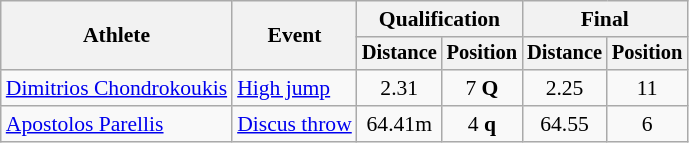<table class=wikitable style="font-size:90%">
<tr>
<th rowspan="2">Athlete</th>
<th rowspan="2">Event</th>
<th colspan="2">Qualification</th>
<th colspan="2">Final</th>
</tr>
<tr style="font-size:95%">
<th>Distance</th>
<th>Position</th>
<th>Distance</th>
<th>Position</th>
</tr>
<tr style=text-align:center>
<td style=text-align:left><a href='#'>Dimitrios Chondrokoukis</a></td>
<td style=text-align:left><a href='#'>High jump</a></td>
<td>2.31</td>
<td>7 <strong>Q</strong></td>
<td>2.25</td>
<td>11</td>
</tr>
<tr style=text-align:center>
<td style=text-align:left><a href='#'>Apostolos Parellis</a></td>
<td style=text-align:left><a href='#'>Discus throw</a></td>
<td>64.41m</td>
<td>4 <strong>q</strong></td>
<td>64.55</td>
<td>6</td>
</tr>
</table>
